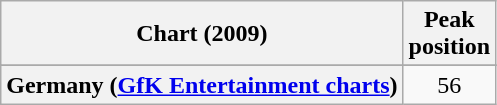<table class="wikitable plainrowheaders" style="text-align:center">
<tr>
<th scope="col">Chart (2009)</th>
<th scope="col">Peak<br>position</th>
</tr>
<tr>
</tr>
<tr>
<th scope="row">Germany (<a href='#'>GfK Entertainment charts</a>)</th>
<td>56</td>
</tr>
</table>
